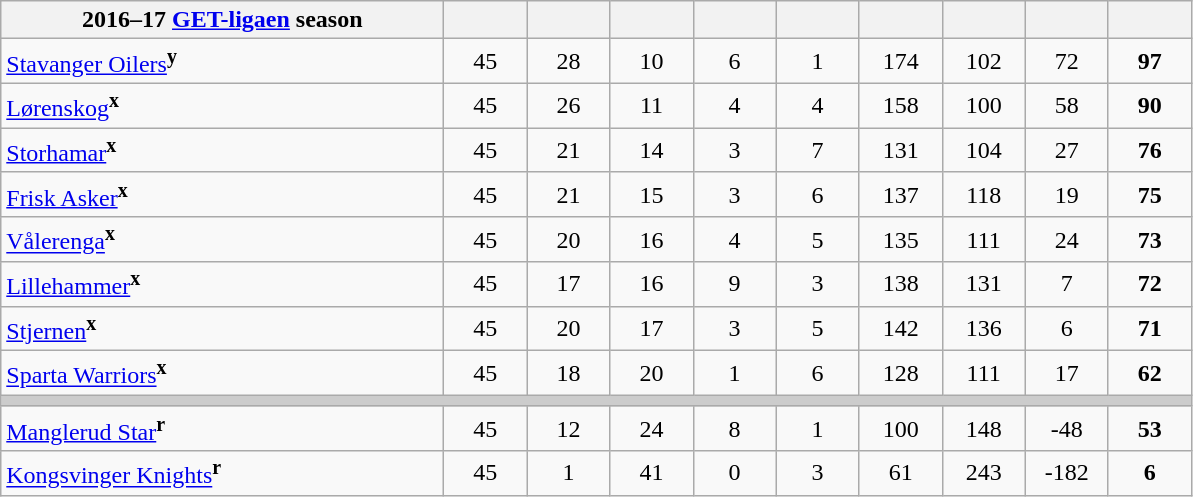<table class="wikitable">
<tr>
<th style="width:18em;">2016–17 <a href='#'>GET-ligaen</a> season</th>
<th style="width:3em;"></th>
<th style="width:3em;"></th>
<th style="width:3em;"></th>
<th style="width:3em;"></th>
<th style="width:3em;"></th>
<th style="width:3em;"></th>
<th style="width:3em;"></th>
<th style="width:3em;"></th>
<th style="width:3em;"></th>
</tr>
<tr align=center>
<td align=left><a href='#'>Stavanger Oilers</a><sup><strong>y</strong></sup></td>
<td>45</td>
<td>28</td>
<td>10</td>
<td>6</td>
<td>1</td>
<td>174</td>
<td>102</td>
<td>72</td>
<td><strong>97</strong></td>
</tr>
<tr align=center>
<td align=left><a href='#'>Lørenskog</a><sup><strong>x</strong></sup></td>
<td>45</td>
<td>26</td>
<td>11</td>
<td>4</td>
<td>4</td>
<td>158</td>
<td>100</td>
<td>58</td>
<td><strong>90</strong></td>
</tr>
<tr align=center>
<td align=left><a href='#'>Storhamar</a><sup><strong>x</strong></sup></td>
<td>45</td>
<td>21</td>
<td>14</td>
<td>3</td>
<td>7</td>
<td>131</td>
<td>104</td>
<td>27</td>
<td><strong>76</strong></td>
</tr>
<tr align=center>
<td align=left><a href='#'>Frisk Asker</a><sup><strong>x</strong></sup></td>
<td>45</td>
<td>21</td>
<td>15</td>
<td>3</td>
<td>6</td>
<td>137</td>
<td>118</td>
<td>19</td>
<td><strong>75</strong></td>
</tr>
<tr align=center>
<td align=left><a href='#'>Vålerenga</a><sup><strong>x</strong></sup></td>
<td>45</td>
<td>20</td>
<td>16</td>
<td>4</td>
<td>5</td>
<td>135</td>
<td>111</td>
<td>24</td>
<td><strong>73</strong></td>
</tr>
<tr align=center>
<td align=left><a href='#'>Lillehammer</a><sup><strong>x</strong></sup></td>
<td>45</td>
<td>17</td>
<td>16</td>
<td>9</td>
<td>3</td>
<td>138</td>
<td>131</td>
<td>7</td>
<td><strong>72</strong></td>
</tr>
<tr align=center>
<td align=left><a href='#'>Stjernen</a><sup><strong>x</strong></sup></td>
<td>45</td>
<td>20</td>
<td>17</td>
<td>3</td>
<td>5</td>
<td>142</td>
<td>136</td>
<td>6</td>
<td><strong>71</strong></td>
</tr>
<tr align=center>
<td align=left><a href='#'>Sparta Warriors</a><sup><strong>x</strong></sup></td>
<td>45</td>
<td>18</td>
<td>20</td>
<td>1</td>
<td>6</td>
<td>128</td>
<td>111</td>
<td>17</td>
<td><strong>62</strong></td>
</tr>
<tr bgcolor="#cccccc" class="unsortable">
<td colspan=10></td>
</tr>
<tr align=center>
<td align=left><a href='#'>Manglerud Star</a><sup><strong>r</strong></sup></td>
<td>45</td>
<td>12</td>
<td>24</td>
<td>8</td>
<td>1</td>
<td>100</td>
<td>148</td>
<td>-48</td>
<td><strong>53</strong></td>
</tr>
<tr align=center>
<td align=left><a href='#'>Kongsvinger Knights</a><sup><strong>r</strong></sup></td>
<td>45</td>
<td>1</td>
<td>41</td>
<td>0</td>
<td>3</td>
<td>61</td>
<td>243</td>
<td>-182</td>
<td><strong>6</strong></td>
</tr>
</table>
